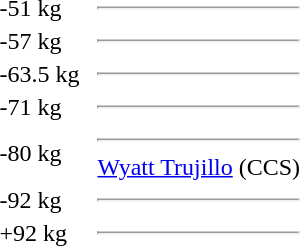<table>
<tr>
<td>-51 kg</td>
<td></td>
<td></td>
<td><hr></td>
</tr>
<tr>
<td>-57 kg</td>
<td></td>
<td></td>
<td><hr></td>
</tr>
<tr>
<td>-63.5 kg</td>
<td></td>
<td></td>
<td><hr></td>
</tr>
<tr>
<td>-71 kg</td>
<td></td>
<td></td>
<td><hr></td>
</tr>
<tr>
<td>-80 kg</td>
<td></td>
<td></td>
<td><hr><a href='#'>Wyatt Trujillo</a> (CCS)</td>
</tr>
<tr>
<td>-92 kg</td>
<td></td>
<td></td>
<td><hr></td>
</tr>
<tr>
<td>+92 kg</td>
<td></td>
<td></td>
<td><hr></td>
</tr>
</table>
